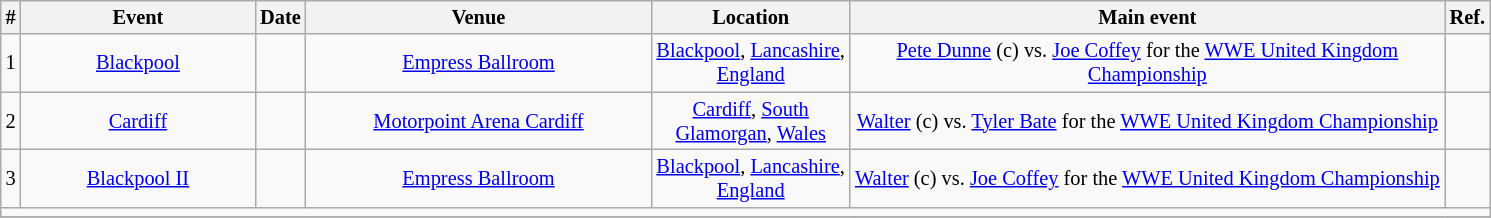<table class="sortable wikitable succession-box" style="font-size:85%; text-align:center;">
<tr>
<th scope="col" width="1" class="unsortable">#</th>
<th scope="col" width="150">Event</th>
<th scope="col" width="10">Date</th>
<th scope="col" width="224">Venue</th>
<th scope="col" width="126">Location</th>
<th scope="col" width="390">Main event</th>
<th scope="col" width="1" class="unsortable">Ref.</th>
</tr>
<tr>
<td>1</td>
<td><a href='#'>Blackpool</a></td>
<td></td>
<td><a href='#'>Empress Ballroom</a></td>
<td><a href='#'>Blackpool</a>, <a href='#'>Lancashire</a>, <a href='#'>England</a></td>
<td><a href='#'>Pete Dunne</a> (c) vs. <a href='#'>Joe Coffey</a> for the <a href='#'>WWE United Kingdom Championship</a></td>
<td></td>
</tr>
<tr>
<td>2</td>
<td><a href='#'>Cardiff</a></td>
<td></td>
<td><a href='#'>Motorpoint Arena Cardiff</a></td>
<td><a href='#'>Cardiff</a>, <a href='#'>South Glamorgan</a>, <a href='#'>Wales</a></td>
<td><a href='#'>Walter</a> (c) vs. <a href='#'>Tyler Bate</a> for the <a href='#'>WWE United Kingdom Championship</a></td>
<td></td>
</tr>
<tr>
<td>3</td>
<td><a href='#'>Blackpool II</a></td>
<td></td>
<td><a href='#'>Empress Ballroom</a></td>
<td><a href='#'>Blackpool</a>, <a href='#'>Lancashire</a>, <a href='#'>England</a></td>
<td><a href='#'>Walter</a> (c) vs. <a href='#'>Joe Coffey</a> for the <a href='#'>WWE United Kingdom Championship</a></td>
<td></td>
</tr>
<tr>
<td colspan="10"></td>
</tr>
<tr>
</tr>
</table>
